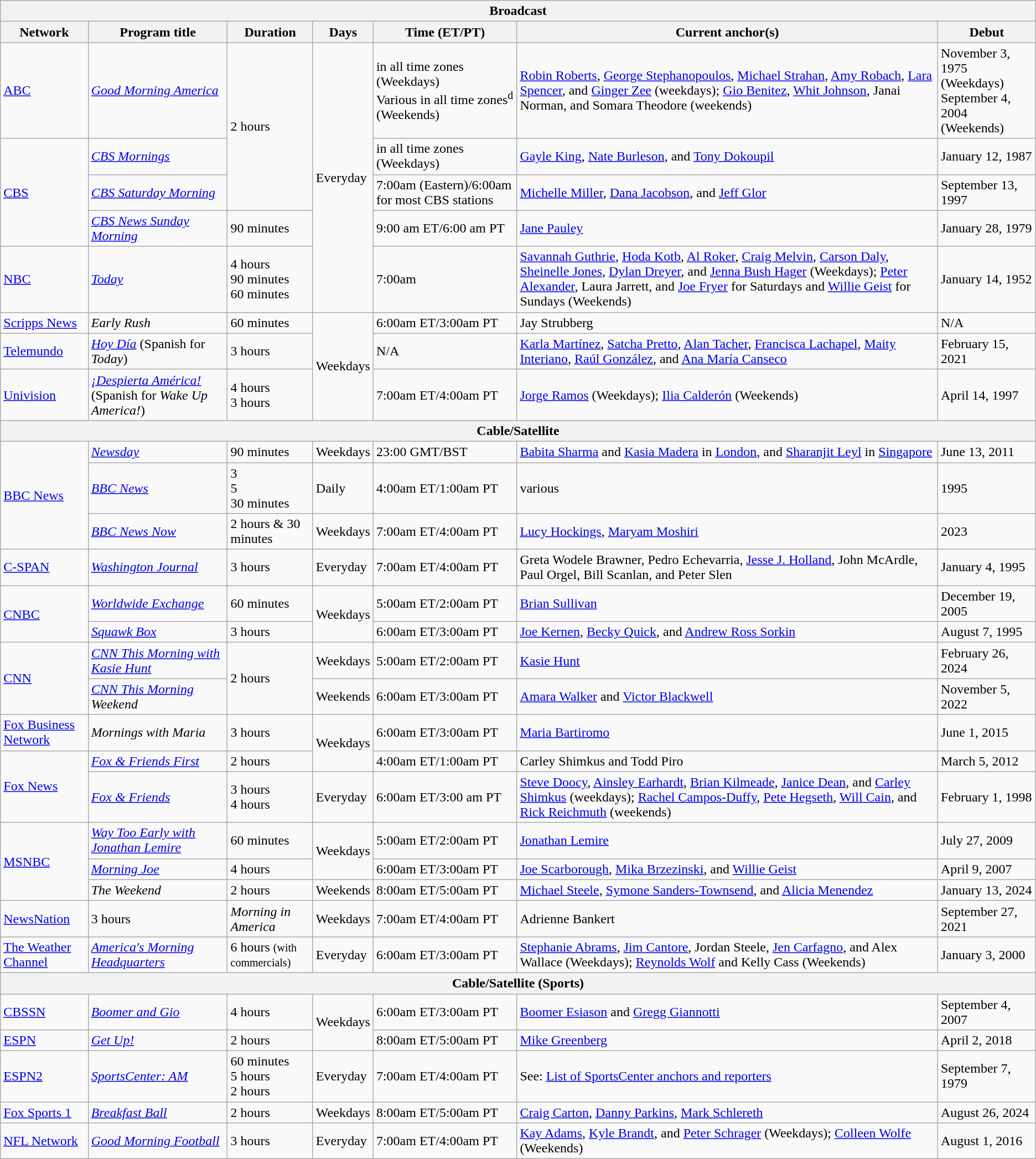<table class="wikitable sortable">
<tr>
<th colspan="7">Broadcast</th>
</tr>
<tr>
<th>Network</th>
<th>Program title</th>
<th>Duration</th>
<th>Days</th>
<th>Time (ET/PT)</th>
<th>Current anchor(s)</th>
<th>Debut</th>
</tr>
<tr>
<td><a href='#'>ABC</a></td>
<td><em><a href='#'>Good Morning America</a></em></td>
<td rowspan="3">2 hours </td>
<td rowspan="5">Everyday</td>
<td> in all time zones (Weekdays)<br>Various in all time zones<sup>d</sup> (Weekends)</td>
<td><a href='#'>Robin Roberts</a>, <a href='#'>George Stephanopoulos</a>, <a href='#'>Michael Strahan</a>, <a href='#'>Amy Robach</a>, <a href='#'>Lara Spencer</a>, and <a href='#'>Ginger Zee</a> (weekdays); <a href='#'>Gio Benitez</a>, <a href='#'>Whit Johnson</a>, Janai Norman, and Somara Theodore (weekends)</td>
<td>November 3, 1975 (Weekdays)<br>September 4, 2004 (Weekends)</td>
</tr>
<tr>
<td rowspan="3"><a href='#'>CBS</a></td>
<td><em><a href='#'>CBS Mornings</a></em></td>
<td> in all time zones (Weekdays)</td>
<td><a href='#'>Gayle King</a>, <a href='#'>Nate Burleson</a>, and <a href='#'>Tony Dokoupil</a></td>
<td>January 12, 1987</td>
</tr>
<tr>
<td><em><a href='#'>CBS Saturday Morning</a></em></td>
<td>7:00am (Eastern)/6:00am for most CBS stations</td>
<td><a href='#'>Michelle Miller</a>, <a href='#'>Dana Jacobson</a>, and <a href='#'>Jeff Glor</a></td>
<td>September 13, 1997</td>
</tr>
<tr>
<td><em><a href='#'>CBS News Sunday Morning</a></em></td>
<td>90 minutes </td>
<td>9:00 am ET/6:00 am PT</td>
<td><a href='#'>Jane Pauley</a></td>
<td>January 28, 1979</td>
</tr>
<tr>
<td><a href='#'>NBC</a></td>
<td><em><a href='#'>Today</a></em></td>
<td>4 hours <br>90 minutes <br>60 minutes </td>
<td>7:00am</td>
<td><a href='#'>Savannah Guthrie</a>, <a href='#'>Hoda Kotb</a>, <a href='#'>Al Roker</a>, <a href='#'>Craig Melvin</a>, <a href='#'>Carson Daly</a>, <a href='#'>Sheinelle Jones</a>, <a href='#'>Dylan Dreyer</a>, and <a href='#'>Jenna Bush Hager</a> (Weekdays); <a href='#'>Peter Alexander</a>, Laura Jarrett, and <a href='#'>Joe Fryer</a> for Saturdays and <a href='#'>Willie Geist</a> for Sundays (Weekends)</td>
<td>January 14, 1952</td>
</tr>
<tr>
<td><a href='#'>Scripps News</a></td>
<td><em>Early Rush</em></td>
<td>60 minutes </td>
<td rowspan="3">Weekdays</td>
<td>6:00am ET/3:00am PT</td>
<td>Jay Strubberg</td>
<td>N/A</td>
</tr>
<tr>
<td><a href='#'>Telemundo</a></td>
<td><em><a href='#'>Hoy Día</a></em> (Spanish for <em>Today</em>)</td>
<td>3 hours </td>
<td>N/A</td>
<td><a href='#'>Karla Martínez</a>, <a href='#'>Satcha Pretto</a>, <a href='#'>Alan Tacher</a>, <a href='#'>Francisca Lachapel</a>, <a href='#'>Maity Interiano</a>, <a href='#'>Raúl González</a>, and <a href='#'>Ana María Canseco</a></td>
<td>February 15, 2021</td>
</tr>
<tr>
<td><a href='#'>Univision</a></td>
<td><em><a href='#'>¡Despierta América!</a></em> (Spanish for <em>Wake Up America!</em>)</td>
<td>4 hours <br>3 hours </td>
<td>7:00am ET/4:00am PT</td>
<td><a href='#'>Jorge Ramos</a> (Weekdays); <a href='#'>Ilia Calderón</a> (Weekends)</td>
<td>April 14, 1997</td>
</tr>
<tr>
<th colspan="7">Cable/Satellite</th>
</tr>
<tr>
<td rowspan="3"><a href='#'>BBC News</a></td>
<td><em><a href='#'>Newsday</a></em></td>
<td>90 minutes</td>
<td>Weekdays</td>
<td>23:00 GMT/BST</td>
<td><a href='#'>Babita Sharma</a> and <a href='#'>Kasia Madera</a> in <a href='#'>London</a>, and <a href='#'>Sharanjit Leyl</a> in <a href='#'>Singapore</a></td>
<td>June 13, 2011</td>
</tr>
<tr>
<td><em><a href='#'>BBC News</a></em></td>
<td>3 <br>5 <br>30 minutes</td>
<td>Daily</td>
<td>4:00am ET/1:00am PT</td>
<td>various</td>
<td>1995</td>
</tr>
<tr>
<td><em><a href='#'>BBC News Now</a></em></td>
<td>2 hours & 30 minutes</td>
<td>Weekdays</td>
<td>7:00am ET/4:00am PT</td>
<td><a href='#'>Lucy Hockings</a>, <a href='#'>Maryam Moshiri</a></td>
<td>2023</td>
</tr>
<tr>
<td><a href='#'>C-SPAN</a></td>
<td><em><a href='#'>Washington Journal</a></em></td>
<td>3 hours </td>
<td>Everyday</td>
<td>7:00am ET/4:00am PT</td>
<td>Greta Wodele Brawner, Pedro Echevarria, <a href='#'>Jesse J. Holland</a>, John McArdle, Paul Orgel, Bill Scanlan, and Peter Slen</td>
<td>January 4, 1995</td>
</tr>
<tr>
<td rowspan="2"><a href='#'>CNBC</a></td>
<td><em><a href='#'>Worldwide Exchange</a></em></td>
<td>60 minutes </td>
<td rowspan="2">Weekdays</td>
<td>5:00am ET/2:00am PT</td>
<td><a href='#'>Brian Sullivan</a></td>
<td>December 19, 2005</td>
</tr>
<tr>
<td><em><a href='#'>Squawk Box</a></em></td>
<td>3 hours </td>
<td>6:00am ET/3:00am PT</td>
<td><a href='#'>Joe Kernen</a>, <a href='#'>Becky Quick</a>, and <a href='#'>Andrew Ross Sorkin</a></td>
<td>August 7, 1995</td>
</tr>
<tr>
<td rowspan=2><a href='#'>CNN</a></td>
<td><em><a href='#'>CNN This Morning with Kasie Hunt</a></em></td>
<td rowspan=2>2 hours </td>
<td>Weekdays</td>
<td>5:00am ET/2:00am PT</td>
<td><a href='#'>Kasie Hunt</a></td>
<td>February 26, 2024</td>
</tr>
<tr>
<td><em><a href='#'>CNN This Morning</a> Weekend</em></td>
<td>Weekends</td>
<td>6:00am ET/3:00am PT</td>
<td><a href='#'>Amara Walker</a> and <a href='#'>Victor Blackwell</a></td>
<td>November 5, 2022</td>
</tr>
<tr>
<td><a href='#'>Fox Business Network</a></td>
<td><em>Mornings with Maria</em></td>
<td>3 hours </td>
<td rowspan="2">Weekdays</td>
<td>6:00am ET/3:00am PT</td>
<td><a href='#'>Maria Bartiromo</a></td>
<td>June 1, 2015</td>
</tr>
<tr>
<td rowspan="2"><a href='#'>Fox News</a></td>
<td><em><a href='#'>Fox & Friends First</a></em></td>
<td>2 hours </td>
<td>4:00am ET/1:00am PT</td>
<td>Carley Shimkus and Todd Piro</td>
<td>March 5, 2012</td>
</tr>
<tr>
<td><em><a href='#'>Fox & Friends</a></em></td>
<td>3 hours <br>4 hours </td>
<td>Everyday</td>
<td>6:00am ET/3:00 am PT</td>
<td><a href='#'>Steve Doocy</a>, <a href='#'>Ainsley Earhardt</a>, <a href='#'>Brian Kilmeade</a>, <a href='#'>Janice Dean</a>, and <a href='#'>Carley Shimkus</a> (weekdays); <a href='#'>Rachel Campos-Duffy</a>, <a href='#'>Pete Hegseth</a>, <a href='#'>Will Cain</a>, and <a href='#'>Rick Reichmuth</a> (weekends)</td>
<td>February 1, 1998</td>
</tr>
<tr>
<td rowspan="3"><a href='#'>MSNBC</a></td>
<td><em><a href='#'>Way Too Early with Jonathan Lemire</a></em></td>
<td>60 minutes </td>
<td rowspan="2">Weekdays</td>
<td>5:00am ET/2:00am PT</td>
<td><a href='#'>Jonathan Lemire</a></td>
<td>July 27, 2009</td>
</tr>
<tr>
<td><em><a href='#'>Morning Joe</a></em></td>
<td>4 hours </td>
<td>6:00am ET/3:00am PT</td>
<td><a href='#'>Joe Scarborough</a>, <a href='#'>Mika Brzezinski</a>, and <a href='#'>Willie Geist</a></td>
<td>April 9, 2007</td>
</tr>
<tr>
<td><em>The Weekend</em></td>
<td>2 hours </td>
<td>Weekends</td>
<td>8:00am ET/5:00am PT</td>
<td><a href='#'>Michael Steele</a>, <a href='#'>Symone Sanders-Townsend</a>, and <a href='#'>Alicia Menendez</a></td>
<td>January 13, 2024</td>
</tr>
<tr>
<td><a href='#'>NewsNation</a></td>
<td>3 hours </td>
<td><em>Morning in America</em></td>
<td>Weekdays</td>
<td>7:00am ET/4:00am PT</td>
<td>Adrienne Bankert</td>
<td>September 27, 2021</td>
</tr>
<tr>
<td><a href='#'>The Weather Channel</a></td>
<td><em><a href='#'>America's Morning Headquarters</a></em></td>
<td>6 hours <small>(with commercials)</small></td>
<td>Everyday</td>
<td>6:00am ET/3:00am PT</td>
<td><a href='#'>Stephanie Abrams</a>, <a href='#'>Jim Cantore</a>, Jordan Steele, <a href='#'>Jen Carfagno</a>, and Alex Wallace (Weekdays); <a href='#'>Reynolds Wolf</a> and Kelly Cass (Weekends)</td>
<td>January 3, 2000</td>
</tr>
<tr>
<th colspan="7">Cable/Satellite (Sports)</th>
</tr>
<tr>
<td><a href='#'>CBSSN</a></td>
<td><em><a href='#'>Boomer and Gio</a></em></td>
<td>4 hours </td>
<td rowspan="2">Weekdays</td>
<td>6:00am ET/3:00am PT</td>
<td><a href='#'>Boomer Esiason</a> and <a href='#'>Gregg Giannotti</a></td>
<td>September 4, 2007</td>
</tr>
<tr>
<td rowspan="2"><a href='#'>ESPN</a></td>
<td><em><a href='#'>Get Up!</a></em></td>
<td>2 hours </td>
<td>8:00am ET/5:00am PT</td>
<td><a href='#'>Mike Greenberg</a></td>
<td>April 2, 2018</td>
</tr>
<tr>
<td rowspan="2"><em><a href='#'>SportsCenter: AM</a></em></td>
<td rowspan="2">60 minutes <br>5 hours <br>2 hours </td>
<td rowspan="2">Everyday</td>
<td rowspan="2">7:00am ET/4:00am PT</td>
<td rowspan="2">See: <a href='#'>List of SportsCenter anchors and reporters</a></td>
<td rowspan="2">September 7, 1979</td>
</tr>
<tr>
<td><a href='#'>ESPN2</a></td>
</tr>
<tr>
<td><a href='#'>Fox Sports 1</a></td>
<td><em><a href='#'>Breakfast Ball</a></em></td>
<td>2 hours </td>
<td>Weekdays</td>
<td>8:00am ET/5:00am PT</td>
<td><a href='#'>Craig Carton</a>, <a href='#'>Danny Parkins</a>, <a href='#'>Mark Schlereth</a></td>
<td>August 26, 2024</td>
</tr>
<tr>
<td><a href='#'>NFL Network</a></td>
<td><em><a href='#'>Good Morning Football</a></em></td>
<td>3 hours </td>
<td>Everyday</td>
<td>7:00am ET/4:00am PT</td>
<td><a href='#'>Kay Adams</a>, <a href='#'>Kyle Brandt</a>, and <a href='#'>Peter Schrager</a> (Weekdays); <a href='#'>Colleen Wolfe</a> (Weekends)</td>
<td>August 1, 2016</td>
</tr>
</table>
